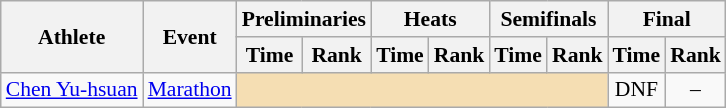<table class=wikitable style="font-size:90%;">
<tr>
<th rowspan="2">Athlete</th>
<th rowspan="2">Event</th>
<th colspan="2">Preliminaries</th>
<th colspan="2">Heats</th>
<th colspan="2">Semifinals</th>
<th colspan="2">Final</th>
</tr>
<tr>
<th>Time</th>
<th>Rank</th>
<th>Time</th>
<th>Rank</th>
<th>Time</th>
<th>Rank</th>
<th>Time</th>
<th>Rank</th>
</tr>
<tr style="border-top: single;">
<td><a href='#'>Chen Yu-hsuan</a></td>
<td><a href='#'>Marathon</a></td>
<td colspan= 6 bgcolor="wheat"></td>
<td align=center>DNF</td>
<td align=center>–</td>
</tr>
</table>
